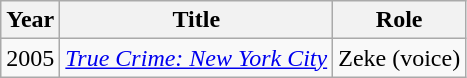<table class="wikitable">
<tr>
<th>Year</th>
<th>Title</th>
<th>Role</th>
</tr>
<tr>
<td rowspan=1>2005</td>
<td><em><a href='#'>True Crime: New York City</a></em></td>
<td>Zeke (voice)</td>
</tr>
</table>
